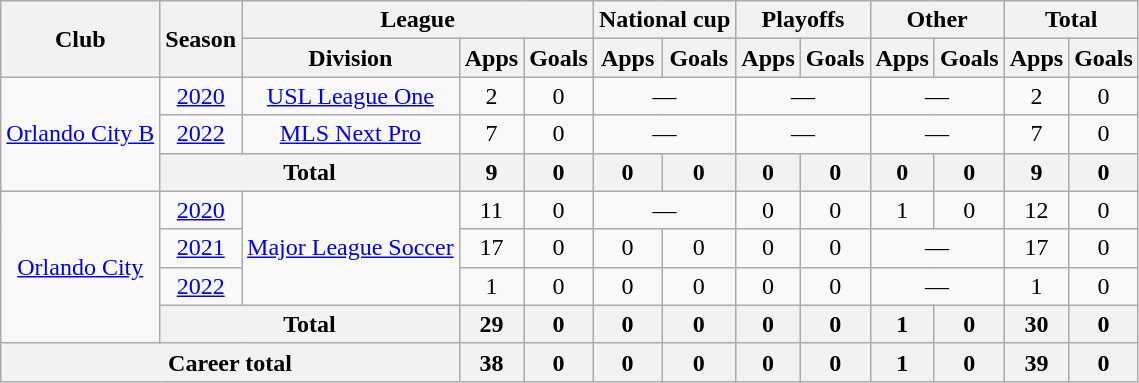<table class="wikitable" style="text-align:center;">
<tr>
<th rowspan="2">Club</th>
<th rowspan="2">Season</th>
<th colspan="3">League</th>
<th colspan="2">National cup</th>
<th colspan="2">Playoffs</th>
<th colspan="2">Other</th>
<th colspan="2">Total</th>
</tr>
<tr>
<th>Division</th>
<th>Apps</th>
<th>Goals</th>
<th>Apps</th>
<th>Goals</th>
<th>Apps</th>
<th>Goals</th>
<th>Apps</th>
<th>Goals</th>
<th>Apps</th>
<th>Goals</th>
</tr>
<tr>
<td rowspan="3"><a href='#'>Orlando City B</a></td>
<td><a href='#'>2020</a></td>
<td><a href='#'>USL League One</a></td>
<td>2</td>
<td>0</td>
<td colspan="2">—</td>
<td colspan="2">—</td>
<td colspan="2">—</td>
<td>2</td>
<td>0</td>
</tr>
<tr>
<td><a href='#'>2022</a></td>
<td><a href='#'>MLS Next Pro</a></td>
<td>7</td>
<td>0</td>
<td colspan="2">—</td>
<td colspan="2">—</td>
<td colspan="2">—</td>
<td>7</td>
<td>0</td>
</tr>
<tr>
<th colspan="2">Total</th>
<th>9</th>
<th>0</th>
<th>0</th>
<th>0</th>
<th>0</th>
<th>0</th>
<th>0</th>
<th>0</th>
<th>9</th>
<th>0</th>
</tr>
<tr>
<td rowspan="4"><a href='#'>Orlando City</a></td>
<td><a href='#'>2020</a></td>
<td rowspan="3"><a href='#'>Major League Soccer</a></td>
<td>11</td>
<td>0</td>
<td colspan="2">—</td>
<td>0</td>
<td>0</td>
<td>1</td>
<td>0</td>
<td>12</td>
<td>0</td>
</tr>
<tr>
<td><a href='#'>2021</a></td>
<td>17</td>
<td>0</td>
<td>0</td>
<td>0</td>
<td>0</td>
<td>0</td>
<td colspan="2">—</td>
<td>17</td>
<td>0</td>
</tr>
<tr>
<td><a href='#'>2022</a></td>
<td>1</td>
<td>0</td>
<td>0</td>
<td>0</td>
<td>0</td>
<td>0</td>
<td colspan="2">—</td>
<td>1</td>
<td>0</td>
</tr>
<tr>
<th colspan="2">Total</th>
<th>29</th>
<th>0</th>
<th>0</th>
<th>0</th>
<th>0</th>
<th>0</th>
<th>1</th>
<th>0</th>
<th>30</th>
<th>0</th>
</tr>
<tr>
<th colspan="3">Career total</th>
<th>38</th>
<th>0</th>
<th>0</th>
<th>0</th>
<th>0</th>
<th>0</th>
<th>1</th>
<th>0</th>
<th>39</th>
<th>0</th>
</tr>
</table>
